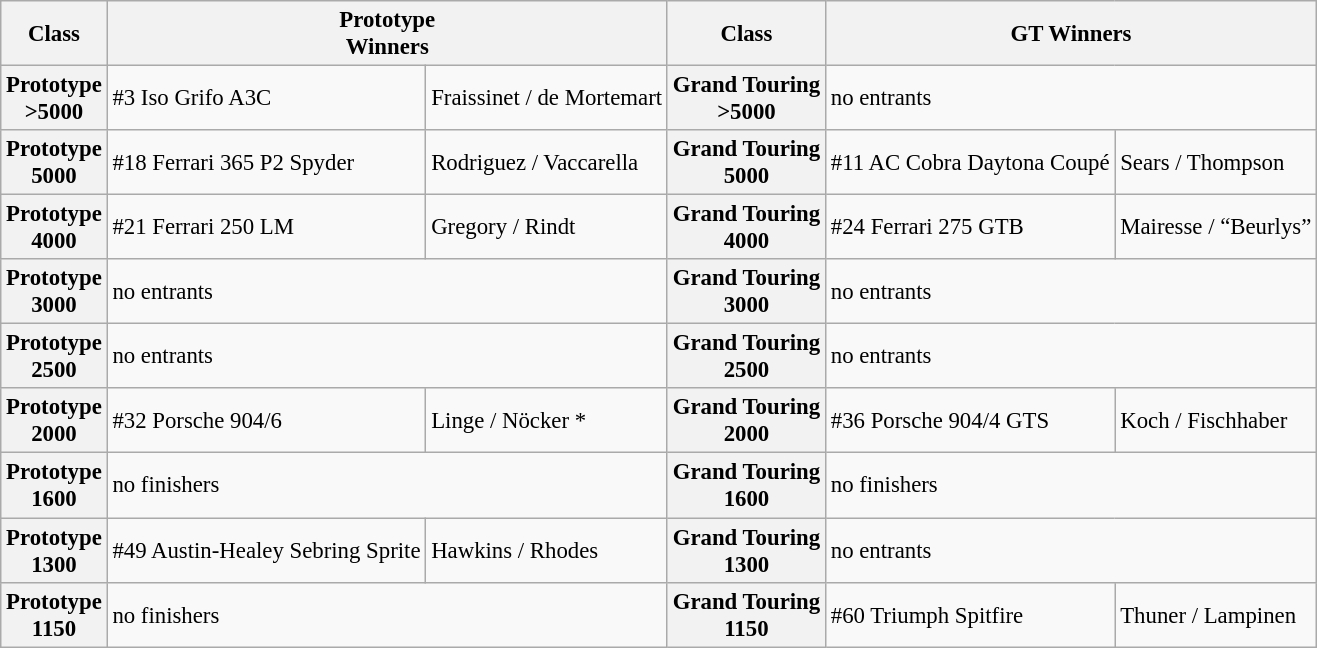<table class="wikitable" style="font-size: 95%">
<tr>
<th>Class</th>
<th colspan=2>Prototype<br>Winners</th>
<th>Class</th>
<th colspan=2>GT Winners</th>
</tr>
<tr>
<th>Prototype<br> >5000</th>
<td>#3 Iso Grifo A3C</td>
<td>Fraissinet / de Mortemart</td>
<th>Grand Touring<br> >5000</th>
<td colspan=2>no entrants</td>
</tr>
<tr>
<th>Prototype<br> 5000</th>
<td>#18 Ferrari 365 P2 Spyder</td>
<td>Rodriguez / Vaccarella</td>
<th>Grand Touring<br>5000</th>
<td>#11 AC Cobra Daytona Coupé</td>
<td>Sears / Thompson</td>
</tr>
<tr>
<th>Prototype<br> 4000</th>
<td>#21 Ferrari 250 LM</td>
<td>Gregory / Rindt</td>
<th>Grand Touring<br> 4000</th>
<td>#24 Ferrari 275 GTB</td>
<td>Mairesse / “Beurlys”</td>
</tr>
<tr>
<th>Prototype<br> 3000</th>
<td colspan=2>no entrants</td>
<th>Grand Touring<br> 3000</th>
<td colspan=2>no entrants</td>
</tr>
<tr>
<th>Prototype<br> 2500</th>
<td colspan=2>no entrants</td>
<th>Grand Touring<br> 2500</th>
<td colspan=2>no entrants</td>
</tr>
<tr>
<th>Prototype<br> 2000</th>
<td>#32 Porsche 904/6</td>
<td>Linge / Nöcker *</td>
<th>Grand Touring<br> 2000</th>
<td>#36 Porsche 904/4 GTS</td>
<td>Koch / Fischhaber</td>
</tr>
<tr>
<th>Prototype<br> 1600</th>
<td colspan=2>no finishers</td>
<th>Grand Touring<br> 1600</th>
<td colspan=2>no finishers</td>
</tr>
<tr>
<th>Prototype<br> 1300</th>
<td>#49 Austin-Healey Sebring Sprite</td>
<td>Hawkins / Rhodes</td>
<th>Grand Touring<br> 1300</th>
<td colspan=2>no entrants</td>
</tr>
<tr>
<th>Prototype<br> 1150</th>
<td colspan=2>no finishers</td>
<th>Grand Touring<br> 1150</th>
<td>#60 Triumph Spitfire</td>
<td>Thuner / Lampinen</td>
</tr>
</table>
